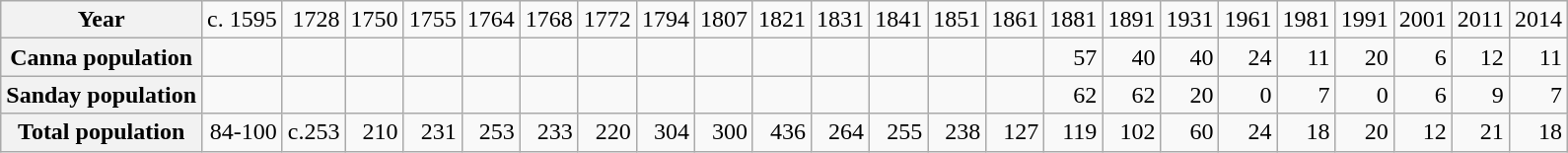<table class="wikitable" style="text-align:right;">
<tr>
<th>Year</th>
<td>c. 1595</td>
<td>1728</td>
<td>1750</td>
<td>1755</td>
<td>1764</td>
<td>1768</td>
<td>1772</td>
<td>1794</td>
<td>1807</td>
<td>1821</td>
<td>1831</td>
<td>1841</td>
<td>1851</td>
<td>1861</td>
<td>1881</td>
<td>1891</td>
<td>1931</td>
<td>1961</td>
<td>1981</td>
<td>1991</td>
<td>2001</td>
<td>2011</td>
<td>2014</td>
</tr>
<tr>
<th>Canna population</th>
<td></td>
<td></td>
<td></td>
<td></td>
<td></td>
<td></td>
<td></td>
<td></td>
<td></td>
<td></td>
<td></td>
<td></td>
<td></td>
<td></td>
<td>57</td>
<td>40</td>
<td>40</td>
<td>24</td>
<td>11</td>
<td>20</td>
<td>6</td>
<td>12</td>
<td>11</td>
</tr>
<tr>
<th>Sanday population</th>
<td></td>
<td></td>
<td></td>
<td></td>
<td></td>
<td></td>
<td></td>
<td></td>
<td></td>
<td></td>
<td></td>
<td></td>
<td></td>
<td></td>
<td>62</td>
<td>62</td>
<td>20</td>
<td>0</td>
<td>7</td>
<td>0</td>
<td>6</td>
<td>9</td>
<td>7</td>
</tr>
<tr>
<th>Total population</th>
<td>84-100</td>
<td>c.253</td>
<td>210</td>
<td>231</td>
<td>253</td>
<td>233</td>
<td>220</td>
<td>304</td>
<td>300</td>
<td>436</td>
<td>264</td>
<td>255</td>
<td>238</td>
<td>127</td>
<td>119</td>
<td>102</td>
<td>60</td>
<td>24</td>
<td>18</td>
<td>20</td>
<td>12</td>
<td>21</td>
<td>18</td>
</tr>
</table>
